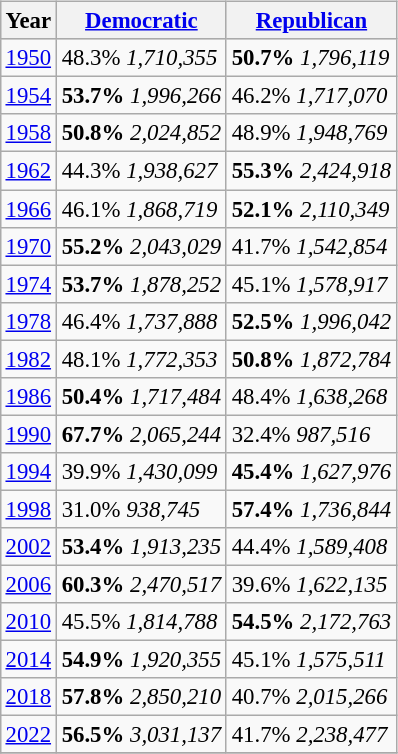<table class="wikitable" style="float:right; margin:1em; font-size:95%;">
<tr style="background:lightgrey;">
<th>Year</th>
<th><a href='#'>Democratic</a></th>
<th><a href='#'>Republican</a></th>
</tr>
<tr>
<td><a href='#'>1950</a></td>
<td>48.3% <em>1,710,355</em></td>
<td><strong>50.7%</strong> <em>1,796,119</em></td>
</tr>
<tr>
<td><a href='#'>1954</a></td>
<td><strong>53.7%</strong> <em>1,996,266</em></td>
<td>46.2% <em>1,717,070</em></td>
</tr>
<tr>
<td><a href='#'>1958</a></td>
<td><strong>50.8%</strong> <em>2,024,852</em></td>
<td>48.9% <em>1,948,769</em></td>
</tr>
<tr>
<td><a href='#'>1962</a></td>
<td>44.3% <em>1,938,627</em></td>
<td><strong>55.3%</strong> <em>2,424,918</em></td>
</tr>
<tr>
<td><a href='#'>1966</a></td>
<td>46.1% <em>1,868,719</em></td>
<td><strong>52.1%</strong> <em>2,110,349</em></td>
</tr>
<tr>
<td><a href='#'>1970</a></td>
<td><strong>55.2%</strong> <em>2,043,029</em></td>
<td>41.7% <em>1,542,854</em></td>
</tr>
<tr>
<td><a href='#'>1974</a></td>
<td><strong>53.7%</strong> <em>1,878,252</em></td>
<td>45.1% <em>1,578,917</em></td>
</tr>
<tr>
<td><a href='#'>1978</a></td>
<td>46.4% <em>1,737,888</em></td>
<td><strong>52.5%</strong> <em>1,996,042</em></td>
</tr>
<tr>
<td><a href='#'>1982</a></td>
<td>48.1% <em>1,772,353</em></td>
<td><strong>50.8%</strong> <em>1,872,784</em></td>
</tr>
<tr>
<td><a href='#'>1986</a></td>
<td><strong>50.4%</strong> <em>1,717,484</em></td>
<td>48.4% <em>1,638,268</em></td>
</tr>
<tr>
<td><a href='#'>1990</a></td>
<td><strong>67.7%</strong> <em>2,065,244</em></td>
<td>32.4% <em>987,516</em></td>
</tr>
<tr>
<td><a href='#'>1994</a></td>
<td>39.9% <em>1,430,099</em></td>
<td><strong>45.4%</strong> <em>1,627,976</em></td>
</tr>
<tr>
<td><a href='#'>1998</a></td>
<td>31.0% <em>938,745</em></td>
<td><strong>57.4%</strong> <em>1,736,844</em></td>
</tr>
<tr>
<td><a href='#'>2002</a></td>
<td><strong>53.4%</strong> <em>1,913,235</em></td>
<td>44.4% <em>1,589,408</em></td>
</tr>
<tr>
<td><a href='#'>2006</a></td>
<td><strong>60.3%</strong> <em>2,470,517</em></td>
<td>39.6% <em>1,622,135</em></td>
</tr>
<tr>
<td><a href='#'>2010</a></td>
<td>45.5% <em>1,814,788</em></td>
<td><strong>54.5%</strong> <em>2,172,763</em></td>
</tr>
<tr>
<td><a href='#'>2014</a></td>
<td><strong>54.9%</strong> <em>1,920,355</em></td>
<td>45.1% <em>1,575,511</em></td>
</tr>
<tr>
<td><a href='#'>2018</a></td>
<td><strong>57.8%</strong> <em>2,850,210</em></td>
<td>40.7% <em>2,015,266</em></td>
</tr>
<tr>
<td><a href='#'>2022</a></td>
<td><strong>56.5%</strong> <em>3,031,137</em></td>
<td>41.7% <em>2,238,477</em></td>
</tr>
<tr>
</tr>
</table>
